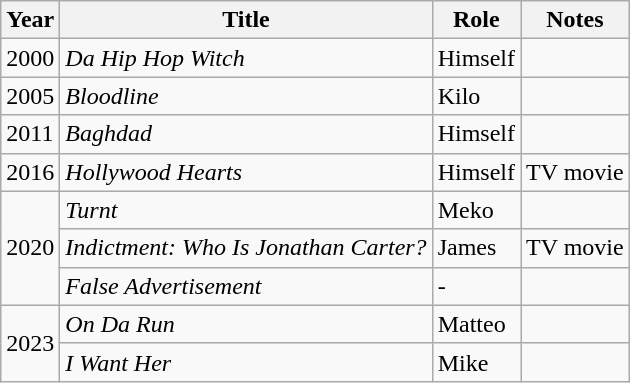<table class="wikitable plainrowheaders sortable" style="margin-right: 0;">
<tr>
<th>Year</th>
<th>Title</th>
<th>Role</th>
<th>Notes</th>
</tr>
<tr>
<td>2000</td>
<td><em>Da Hip Hop Witch</em></td>
<td>Himself</td>
<td></td>
</tr>
<tr>
<td>2005</td>
<td><em>Bloodline</em></td>
<td>Kilo</td>
<td></td>
</tr>
<tr>
<td>2011</td>
<td><em>Baghdad</em></td>
<td>Himself</td>
<td></td>
</tr>
<tr>
<td>2016</td>
<td><em>Hollywood Hearts</em></td>
<td>Himself</td>
<td>TV movie</td>
</tr>
<tr>
<td rowspan=3>2020</td>
<td><em>Turnt</em></td>
<td>Meko</td>
<td></td>
</tr>
<tr>
<td><em>Indictment: Who Is Jonathan Carter?</em></td>
<td>James</td>
<td>TV movie</td>
</tr>
<tr>
<td><em>False Advertisement</em></td>
<td>-</td>
<td></td>
</tr>
<tr>
<td rowspan=2>2023</td>
<td><em>On Da Run</em></td>
<td>Matteo</td>
<td></td>
</tr>
<tr>
<td><em>I Want Her</em></td>
<td>Mike</td>
<td></td>
</tr>
</table>
